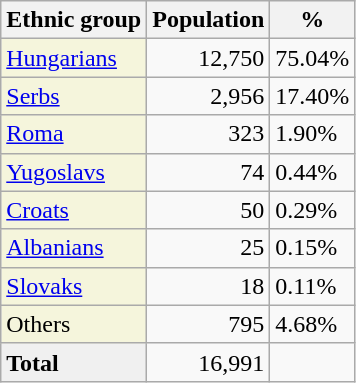<table class="wikitable">
<tr>
<th>Ethnic group</th>
<th>Population</th>
<th>%</th>
</tr>
<tr>
<td style="background:#F5F5DC;"><a href='#'>Hungarians</a></td>
<td align="right">12,750</td>
<td>75.04%</td>
</tr>
<tr>
<td style="background:#F5F5DC;"><a href='#'>Serbs</a></td>
<td align="right">2,956</td>
<td>17.40%</td>
</tr>
<tr>
<td style="background:#F5F5DC;"><a href='#'>Roma</a></td>
<td align="right">323</td>
<td>1.90%</td>
</tr>
<tr>
<td style="background:#F5F5DC;"><a href='#'>Yugoslavs</a></td>
<td align="right">74</td>
<td>0.44%</td>
</tr>
<tr>
<td style="background:#F5F5DC;"><a href='#'>Croats</a></td>
<td align="right">50</td>
<td>0.29%</td>
</tr>
<tr>
<td style="background:#F5F5DC;"><a href='#'>Albanians</a></td>
<td align="right">25</td>
<td>0.15%</td>
</tr>
<tr>
<td style="background:#F5F5DC;"><a href='#'>Slovaks</a></td>
<td align="right">18</td>
<td>0.11%</td>
</tr>
<tr>
<td style="background:#F5F5DC;">Others</td>
<td align="right">795</td>
<td>4.68%</td>
</tr>
<tr class="sortbottom">
<td style="background:#F0F0F0;"><strong>Total</strong></td>
<td align="right">16,991</td>
<td></td>
</tr>
</table>
